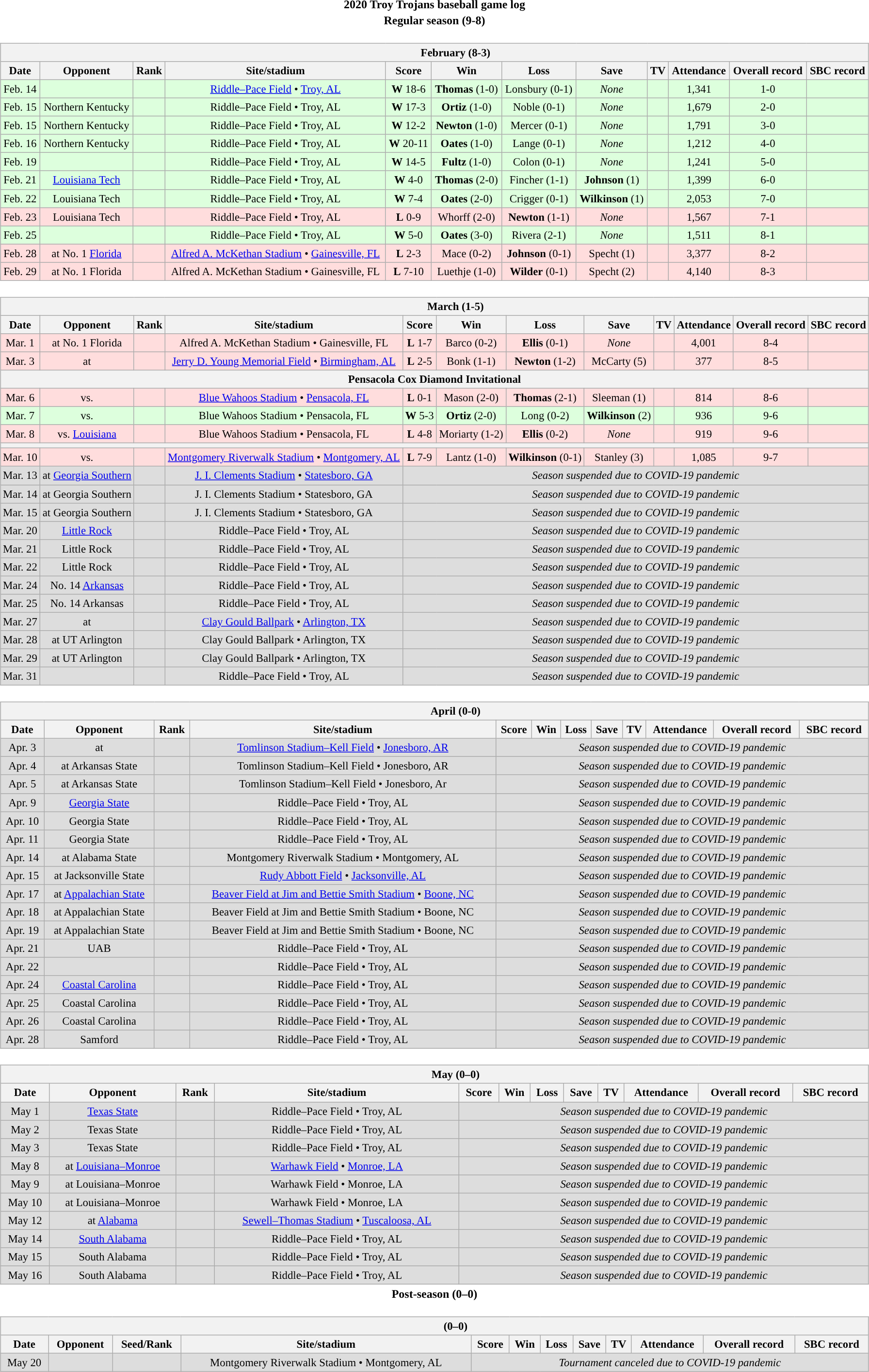<table class="toccolours" width=95% style="clear:both; margin:1.5em auto; text-align:center;">
<tr>
<th colspan=2>2020 Troy Trojans baseball game log</th>
</tr>
<tr>
<th colspan=2>Regular season (9-8)</th>
</tr>
<tr valign="top">
<td><br><table class="wikitable collapsible" style="margin:auto; width:100%; text-align:center; font-size:95%">
<tr>
<th colspan=12 style="padding-left:4em;">February (8-3)</th>
</tr>
<tr>
<th>Date</th>
<th>Opponent</th>
<th>Rank</th>
<th>Site/stadium</th>
<th>Score</th>
<th>Win</th>
<th>Loss</th>
<th>Save</th>
<th>TV</th>
<th>Attendance</th>
<th>Overall record</th>
<th>SBC record</th>
</tr>
<tr align="center" bgcolor=#ddffdd>
<td>Feb. 14</td>
<td></td>
<td></td>
<td><a href='#'>Riddle–Pace Field</a> • <a href='#'>Troy, AL</a></td>
<td><strong>W</strong> 18-6</td>
<td><strong>Thomas</strong> (1-0)</td>
<td>Lonsbury (0-1)</td>
<td><em>None</em></td>
<td></td>
<td>1,341</td>
<td>1-0</td>
<td></td>
</tr>
<tr align="center" bgcolor=#ddffdd>
<td>Feb. 15</td>
<td>Northern Kentucky</td>
<td></td>
<td>Riddle–Pace Field • Troy, AL</td>
<td><strong>W</strong> 17-3</td>
<td><strong>Ortiz</strong> (1-0)</td>
<td>Noble (0-1)</td>
<td><em>None</em></td>
<td></td>
<td>1,679</td>
<td>2-0</td>
<td></td>
</tr>
<tr align="center" bgcolor=#ddffdd>
<td>Feb. 15</td>
<td>Northern Kentucky</td>
<td></td>
<td>Riddle–Pace Field • Troy, AL</td>
<td><strong>W</strong> 12-2</td>
<td><strong>Newton</strong> (1-0)</td>
<td>Mercer (0-1)</td>
<td><em>None</em></td>
<td></td>
<td>1,791</td>
<td>3-0</td>
<td></td>
</tr>
<tr align="center" bgcolor=#ddffdd>
<td>Feb. 16</td>
<td>Northern Kentucky</td>
<td></td>
<td>Riddle–Pace Field • Troy, AL</td>
<td><strong>W</strong> 20-11</td>
<td><strong>Oates</strong> (1-0)</td>
<td>Lange (0-1)</td>
<td><em>None</em></td>
<td></td>
<td>1,212</td>
<td>4-0</td>
<td></td>
</tr>
<tr align="center" bgcolor=#ddffdd>
<td>Feb. 19</td>
<td></td>
<td></td>
<td>Riddle–Pace Field • Troy, AL</td>
<td><strong>W</strong> 14-5</td>
<td><strong>Fultz</strong> (1-0)</td>
<td>Colon (0-1)</td>
<td><em>None</em></td>
<td></td>
<td>1,241</td>
<td>5-0</td>
<td></td>
</tr>
<tr align="center" bgcolor=#ddffdd>
<td>Feb. 21</td>
<td><a href='#'>Louisiana Tech</a></td>
<td></td>
<td>Riddle–Pace Field • Troy, AL</td>
<td><strong>W</strong> 4-0</td>
<td><strong>Thomas</strong> (2-0)</td>
<td>Fincher (1-1)</td>
<td><strong>Johnson</strong> (1)</td>
<td></td>
<td>1,399</td>
<td>6-0</td>
<td></td>
</tr>
<tr align="center" bgcolor=#ddffdd>
<td>Feb. 22</td>
<td>Louisiana Tech</td>
<td></td>
<td>Riddle–Pace Field • Troy, AL</td>
<td><strong>W</strong> 7-4</td>
<td><strong>Oates</strong> (2-0)</td>
<td>Crigger (0-1)</td>
<td><strong>Wilkinson</strong> (1)</td>
<td></td>
<td>2,053</td>
<td>7-0</td>
<td></td>
</tr>
<tr align="center" bgcolor=#ffdddd>
<td>Feb. 23</td>
<td>Louisiana Tech</td>
<td></td>
<td>Riddle–Pace Field • Troy, AL</td>
<td><strong>L</strong> 0-9</td>
<td>Whorff (2-0)</td>
<td><strong>Newton</strong> (1-1)</td>
<td><em>None</em></td>
<td></td>
<td>1,567</td>
<td>7-1</td>
<td></td>
</tr>
<tr align="center" bgcolor=#ddffdd>
<td>Feb. 25</td>
<td></td>
<td></td>
<td>Riddle–Pace Field • Troy, AL</td>
<td><strong>W</strong> 5-0</td>
<td><strong>Oates</strong> (3-0)</td>
<td>Rivera (2-1)</td>
<td><em>None</em></td>
<td></td>
<td>1,511</td>
<td>8-1</td>
<td></td>
</tr>
<tr align="center" bgcolor=#ffdddd>
<td>Feb. 28</td>
<td>at No. 1 <a href='#'>Florida</a></td>
<td></td>
<td><a href='#'>Alfred A. McKethan Stadium</a> • <a href='#'>Gainesville, FL</a></td>
<td><strong>L</strong> 2-3</td>
<td>Mace (0-2)</td>
<td><strong>Johnson</strong> (0-1)</td>
<td>Specht (1)</td>
<td></td>
<td>3,377</td>
<td>8-2</td>
<td></td>
</tr>
<tr align="center" bgcolor=#ffdddd>
<td>Feb. 29</td>
<td>at No. 1 Florida</td>
<td></td>
<td>Alfred A. McKethan Stadium • Gainesville, FL</td>
<td><strong>L</strong> 7-10</td>
<td>Luethje (1-0)</td>
<td><strong>Wilder</strong> (0-1)</td>
<td>Specht (2)</td>
<td></td>
<td>4,140</td>
<td>8-3</td>
<td></td>
</tr>
</table>
</td>
</tr>
<tr>
<td><br><table class="wikitable collapsible " style="margin:auto; width:100%; text-align:center; font-size:95%">
<tr>
<th colspan=12 style="padding-left:4em;">March (1-5)</th>
</tr>
<tr>
<th>Date</th>
<th>Opponent</th>
<th>Rank</th>
<th>Site/stadium</th>
<th>Score</th>
<th>Win</th>
<th>Loss</th>
<th>Save</th>
<th>TV</th>
<th>Attendance</th>
<th>Overall record</th>
<th>SBC record</th>
</tr>
<tr align="center" bgcolor=#ffdddd>
<td>Mar. 1</td>
<td>at No. 1 Florida</td>
<td></td>
<td>Alfred A. McKethan Stadium • Gainesville, FL</td>
<td><strong>L</strong> 1-7</td>
<td>Barco (0-2)</td>
<td><strong>Ellis</strong> (0-1)</td>
<td><em>None</em></td>
<td></td>
<td>4,001</td>
<td>8-4</td>
<td></td>
</tr>
<tr align="center" bgcolor=#ffdddd>
<td>Mar. 3</td>
<td>at </td>
<td></td>
<td><a href='#'>Jerry D. Young Memorial Field</a> • <a href='#'>Birmingham, AL</a></td>
<td><strong>L</strong> 2-5</td>
<td>Bonk (1-1)</td>
<td><strong>Newton</strong> (1-2)</td>
<td>McCarty (5)</td>
<td></td>
<td>377</td>
<td>8-5</td>
<td></td>
</tr>
<tr>
<th colspan=12>Pensacola Cox Diamond Invitational</th>
</tr>
<tr align="center" bgcolor=#ffdddd>
<td>Mar. 6</td>
<td>vs. </td>
<td></td>
<td><a href='#'>Blue Wahoos Stadium</a> • <a href='#'>Pensacola, FL</a></td>
<td><strong>L</strong> 0-1</td>
<td>Mason (2-0)</td>
<td><strong>Thomas</strong> (2-1)</td>
<td>Sleeman (1)</td>
<td></td>
<td>814</td>
<td>8-6</td>
<td></td>
</tr>
<tr align="center" bgcolor=#ddffdd>
<td>Mar. 7</td>
<td>vs. </td>
<td></td>
<td>Blue Wahoos Stadium • Pensacola, FL</td>
<td><strong>W</strong> 5-3</td>
<td><strong>Ortiz</strong> (2-0)</td>
<td>Long (0-2)</td>
<td><strong>Wilkinson</strong> (2)</td>
<td></td>
<td>936</td>
<td>9-6</td>
<td></td>
</tr>
<tr align="center" bgcolor=#ffdddd>
<td>Mar. 8</td>
<td>vs. <a href='#'>Louisiana</a></td>
<td></td>
<td>Blue Wahoos Stadium • Pensacola, FL</td>
<td><strong>L</strong> 4-8</td>
<td>Moriarty (1-2)</td>
<td><strong>Ellis</strong> (0-2)</td>
<td><em>None</em></td>
<td></td>
<td>919</td>
<td>9-6</td>
<td></td>
</tr>
<tr>
<th colspan=12></th>
</tr>
<tr align="center" bgcolor=#ffdddd>
<td>Mar. 10</td>
<td>vs. </td>
<td></td>
<td><a href='#'>Montgomery Riverwalk Stadium</a> • <a href='#'>Montgomery, AL</a></td>
<td><strong>L</strong> 7-9</td>
<td>Lantz (1-0)</td>
<td><strong>Wilkinson</strong> (0-1)</td>
<td>Stanley (3)</td>
<td></td>
<td>1,085</td>
<td>9-7</td>
<td></td>
</tr>
<tr align="center" bgcolor=#dddddd>
<td>Mar. 13</td>
<td>at <a href='#'>Georgia Southern</a></td>
<td></td>
<td><a href='#'>J. I. Clements Stadium</a> • <a href='#'>Statesboro, GA</a></td>
<td colspan=8><em>Season suspended due to COVID-19 pandemic</em></td>
</tr>
<tr align="center" bgcolor=#dddddd>
<td>Mar. 14</td>
<td>at Georgia Southern</td>
<td></td>
<td>J. I. Clements Stadium • Statesboro, GA</td>
<td colspan=8><em>Season suspended due to COVID-19 pandemic</em></td>
</tr>
<tr align="center" bgcolor=#dddddd>
<td>Mar. 15</td>
<td>at Georgia Southern</td>
<td></td>
<td>J. I. Clements Stadium • Statesboro, GA</td>
<td colspan=8><em>Season suspended due to COVID-19 pandemic</em></td>
</tr>
<tr align="center" bgcolor=#dddddd>
<td>Mar. 20</td>
<td><a href='#'>Little Rock</a></td>
<td></td>
<td>Riddle–Pace Field • Troy, AL</td>
<td colspan=8><em>Season suspended due to COVID-19 pandemic</em></td>
</tr>
<tr align="center" bgcolor=#dddddd>
<td>Mar. 21</td>
<td>Little Rock</td>
<td></td>
<td>Riddle–Pace Field • Troy, AL</td>
<td colspan=8><em>Season suspended due to COVID-19 pandemic</em></td>
</tr>
<tr align="center" bgcolor=#dddddd>
<td>Mar. 22</td>
<td>Little Rock</td>
<td></td>
<td>Riddle–Pace Field • Troy, AL</td>
<td colspan=8><em>Season suspended due to COVID-19 pandemic</em></td>
</tr>
<tr align="center" bgcolor=#dddddd>
<td>Mar. 24</td>
<td>No. 14 <a href='#'>Arkansas</a></td>
<td></td>
<td>Riddle–Pace Field • Troy, AL</td>
<td colspan=8><em>Season suspended due to COVID-19 pandemic</em></td>
</tr>
<tr align="center" bgcolor=#dddddd>
<td>Mar. 25</td>
<td>No. 14 Arkansas</td>
<td></td>
<td>Riddle–Pace Field • Troy, AL</td>
<td colspan=8><em>Season suspended due to COVID-19 pandemic</em></td>
</tr>
<tr align="center" bgcolor=#dddddd>
<td>Mar. 27</td>
<td>at </td>
<td></td>
<td><a href='#'>Clay Gould Ballpark</a> • <a href='#'>Arlington, TX</a></td>
<td colspan=8><em>Season suspended due to COVID-19 pandemic</em></td>
</tr>
<tr align="center" bgcolor=#dddddd>
<td>Mar. 28</td>
<td>at UT Arlington</td>
<td></td>
<td>Clay Gould Ballpark • Arlington, TX</td>
<td colspan=8><em>Season suspended due to COVID-19 pandemic</em></td>
</tr>
<tr align="center" bgcolor=#dddddd>
<td>Mar. 29</td>
<td>at UT Arlington</td>
<td></td>
<td>Clay Gould Ballpark • Arlington, TX</td>
<td colspan=8><em>Season suspended due to COVID-19 pandemic</em></td>
</tr>
<tr align="center" bgcolor=#dddddd>
<td>Mar. 31</td>
<td></td>
<td></td>
<td>Riddle–Pace Field • Troy, AL</td>
<td colspan=8><em>Season suspended due to COVID-19 pandemic</em></td>
</tr>
</table>
</td>
</tr>
<tr>
<td><br><table class="wikitable collapsible" style="margin:auto; width:100%; text-align:center; font-size:95%">
<tr>
<th colspan=12 style="padding-left:4em;">April (0-0)</th>
</tr>
<tr>
<th>Date</th>
<th>Opponent</th>
<th>Rank</th>
<th>Site/stadium</th>
<th>Score</th>
<th>Win</th>
<th>Loss</th>
<th>Save</th>
<th>TV</th>
<th>Attendance</th>
<th>Overall record</th>
<th>SBC record</th>
</tr>
<tr align="center" bgcolor=#dddddd>
<td>Apr. 3</td>
<td>at </td>
<td></td>
<td><a href='#'>Tomlinson Stadium–Kell Field</a> • <a href='#'>Jonesboro, AR</a></td>
<td colspan=8><em>Season suspended due to COVID-19 pandemic</em></td>
</tr>
<tr align="center" bgcolor=#dddddd>
<td>Apr. 4</td>
<td>at Arkansas State</td>
<td></td>
<td>Tomlinson Stadium–Kell Field • Jonesboro, AR</td>
<td colspan=8><em>Season suspended due to COVID-19 pandemic</em></td>
</tr>
<tr align="center" bgcolor=#dddddd>
<td>Apr. 5</td>
<td>at Arkansas State</td>
<td></td>
<td>Tomlinson Stadium–Kell Field • Jonesboro, Ar</td>
<td colspan=8><em>Season suspended due to COVID-19 pandemic</em></td>
</tr>
<tr align="center" bgcolor=#dddddd>
<td>Apr. 9</td>
<td><a href='#'>Georgia State</a></td>
<td></td>
<td>Riddle–Pace Field • Troy, AL</td>
<td colspan=8><em>Season suspended due to COVID-19 pandemic</em></td>
</tr>
<tr align="center" bgcolor=#dddddd>
<td>Apr. 10</td>
<td>Georgia State</td>
<td></td>
<td>Riddle–Pace Field • Troy, AL</td>
<td colspan=8><em>Season suspended due to COVID-19 pandemic</em></td>
</tr>
<tr align="center" bgcolor=#dddddd>
<td>Apr. 11</td>
<td>Georgia State</td>
<td></td>
<td>Riddle–Pace Field • Troy, AL</td>
<td colspan=8><em>Season suspended due to COVID-19 pandemic</em></td>
</tr>
<tr align="center" bgcolor=#dddddd>
<td>Apr. 14</td>
<td>at Alabama State</td>
<td></td>
<td>Montgomery Riverwalk Stadium • Montgomery, AL</td>
<td colspan=8><em>Season suspended due to COVID-19 pandemic</em></td>
</tr>
<tr align="center" bgcolor=#dddddd>
<td>Apr. 15</td>
<td>at Jacksonville State</td>
<td></td>
<td><a href='#'>Rudy Abbott Field</a> • <a href='#'>Jacksonville, AL</a></td>
<td colspan=8><em>Season suspended due to COVID-19 pandemic</em></td>
</tr>
<tr align="center" bgcolor=#dddddd>
<td>Apr. 17</td>
<td>at <a href='#'>Appalachian State</a></td>
<td></td>
<td><a href='#'>Beaver Field at Jim and Bettie Smith Stadium</a> • <a href='#'>Boone, NC</a></td>
<td colspan=8><em>Season suspended due to COVID-19 pandemic</em></td>
</tr>
<tr align="center" bgcolor=#dddddd>
<td>Apr. 18</td>
<td>at Appalachian State</td>
<td></td>
<td>Beaver Field at Jim and Bettie Smith Stadium • Boone, NC</td>
<td colspan=8><em>Season suspended due to COVID-19 pandemic</em></td>
</tr>
<tr align="center" bgcolor=#dddddd>
<td>Apr. 19</td>
<td>at Appalachian State</td>
<td></td>
<td>Beaver Field at Jim and Bettie Smith Stadium • Boone, NC</td>
<td colspan=8><em>Season suspended due to COVID-19 pandemic</em></td>
</tr>
<tr align="center" bgcolor=#dddddd>
<td>Apr. 21</td>
<td>UAB</td>
<td></td>
<td>Riddle–Pace Field • Troy, AL</td>
<td colspan=8><em>Season suspended due to COVID-19 pandemic</em></td>
</tr>
<tr align="center" bgcolor=#dddddd>
<td>Apr. 22</td>
<td></td>
<td></td>
<td>Riddle–Pace Field • Troy, AL</td>
<td colspan=8><em>Season suspended due to COVID-19 pandemic</em></td>
</tr>
<tr align="center" bgcolor=#dddddd>
<td>Apr. 24</td>
<td><a href='#'>Coastal Carolina</a></td>
<td></td>
<td>Riddle–Pace Field • Troy, AL</td>
<td colspan=8><em>Season suspended due to COVID-19 pandemic</em></td>
</tr>
<tr align="center" bgcolor=#dddddd>
<td>Apr. 25</td>
<td>Coastal Carolina</td>
<td></td>
<td>Riddle–Pace Field • Troy, AL</td>
<td colspan=8><em>Season suspended due to COVID-19 pandemic</em></td>
</tr>
<tr align="center" bgcolor=#dddddd>
<td>Apr. 26</td>
<td>Coastal Carolina</td>
<td></td>
<td>Riddle–Pace Field • Troy, AL</td>
<td colspan=8><em>Season suspended due to COVID-19 pandemic</em></td>
</tr>
<tr align="center" bgcolor=#dddddd>
<td>Apr. 28</td>
<td>Samford</td>
<td></td>
<td>Riddle–Pace Field • Troy, AL</td>
<td colspan=8><em>Season suspended due to COVID-19 pandemic</em></td>
</tr>
</table>
</td>
</tr>
<tr>
<td><br><table class="wikitable collapsible" style="margin:auto; width:100%; text-align:center; font-size:95%">
<tr>
<th colspan=13 style="padding-left:4em;">May (0–0)</th>
</tr>
<tr>
<th>Date</th>
<th>Opponent</th>
<th>Rank</th>
<th>Site/stadium</th>
<th>Score</th>
<th>Win</th>
<th>Loss</th>
<th>Save</th>
<th>TV</th>
<th>Attendance</th>
<th>Overall record</th>
<th>SBC record</th>
</tr>
<tr align="center" bgcolor=#dddddd>
<td>May 1</td>
<td><a href='#'>Texas State</a></td>
<td></td>
<td>Riddle–Pace Field • Troy, AL</td>
<td colspan=8><em>Season suspended due to COVID-19 pandemic</em></td>
</tr>
<tr align="center" bgcolor=#dddddd>
<td>May 2</td>
<td>Texas State</td>
<td></td>
<td>Riddle–Pace Field • Troy, AL</td>
<td colspan=8><em>Season suspended due to COVID-19 pandemic</em></td>
</tr>
<tr align="center" bgcolor=#dddddd>
<td>May 3</td>
<td>Texas State</td>
<td></td>
<td>Riddle–Pace Field • Troy, AL</td>
<td colspan=8><em>Season suspended due to COVID-19 pandemic</em></td>
</tr>
<tr align="center" bgcolor=#dddddd>
<td>May 8</td>
<td>at <a href='#'>Louisiana–Monroe</a></td>
<td></td>
<td><a href='#'>Warhawk Field</a> • <a href='#'>Monroe, LA</a></td>
<td colspan=8><em>Season suspended due to COVID-19 pandemic</em></td>
</tr>
<tr align="center" bgcolor=#dddddd>
<td>May 9</td>
<td>at Louisiana–Monroe</td>
<td></td>
<td>Warhawk Field • Monroe, LA</td>
<td colspan=8><em>Season suspended due to COVID-19 pandemic</em></td>
</tr>
<tr align="center" bgcolor=#dddddd>
<td>May 10</td>
<td>at Louisiana–Monroe</td>
<td></td>
<td>Warhawk Field • Monroe, LA</td>
<td colspan=8><em>Season suspended due to COVID-19 pandemic</em></td>
</tr>
<tr align="center" bgcolor=#dddddd>
<td>May 12</td>
<td>at <a href='#'>Alabama</a></td>
<td></td>
<td><a href='#'>Sewell–Thomas Stadium</a> • <a href='#'>Tuscaloosa, AL</a></td>
<td colspan=8><em>Season suspended due to COVID-19 pandemic</em></td>
</tr>
<tr align="center" bgcolor=#dddddd>
<td>May 14</td>
<td><a href='#'>South Alabama</a></td>
<td></td>
<td>Riddle–Pace Field • Troy, AL</td>
<td colspan=8><em>Season suspended due to COVID-19 pandemic</em></td>
</tr>
<tr align="center" bgcolor=#dddddd>
<td>May 15</td>
<td>South Alabama</td>
<td></td>
<td>Riddle–Pace Field • Troy, AL</td>
<td colspan=8><em>Season suspended due to COVID-19 pandemic</em></td>
</tr>
<tr align="center" bgcolor=#dddddd>
<td>May 16</td>
<td>South Alabama</td>
<td></td>
<td>Riddle–Pace Field • Troy, AL</td>
<td colspan=8><em>Season suspended due to COVID-19 pandemic</em></td>
</tr>
</table>
</td>
</tr>
<tr>
<th colspan=2>Post-season (0–0)</th>
</tr>
<tr>
<td><br><table class="wikitable collapsible" style="margin:auto; width:100%; text-align:center; font-size:95%">
<tr>
<th colspan=12 style="padding-left:4em;"> (0–0)</th>
</tr>
<tr>
<th>Date</th>
<th>Opponent</th>
<th>Seed/Rank</th>
<th>Site/stadium</th>
<th>Score</th>
<th>Win</th>
<th>Loss</th>
<th>Save</th>
<th>TV</th>
<th>Attendance</th>
<th>Overall record</th>
<th>SBC record</th>
</tr>
<tr align="center" bgcolor=#dddddd>
<td>May 20</td>
<td></td>
<td></td>
<td>Montgomery Riverwalk Stadium • Montgomery, AL</td>
<td colspan=8><em>Tournament canceled due to COVID-19 pandemic</em></td>
</tr>
</table>
</td>
</tr>
</table>
